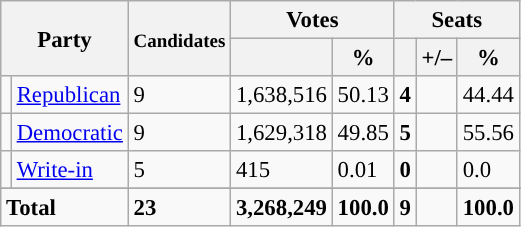<table class="wikitable" style="font-size: 95%;">
<tr>
<th colspan="2" rowspan="2">Party</th>
<th rowspan="2"><small>Candi</small><small>dates</small></th>
<th colspan="2">Votes</th>
<th colspan="3">Seats</th>
</tr>
<tr>
<th></th>
<th>%</th>
<th></th>
<th>+/–</th>
<th>%</th>
</tr>
<tr>
<td style="background:"></td>
<td align="left"><a href='#'>Republican</a></td>
<td>9</td>
<td>1,638,516</td>
<td>50.13</td>
<td><strong>4</strong></td>
<td></td>
<td>44.44</td>
</tr>
<tr>
<td style="background:"></td>
<td align="left"><a href='#'>Democratic</a></td>
<td>9</td>
<td>1,629,318</td>
<td>49.85</td>
<td><strong>5</strong></td>
<td></td>
<td>55.56</td>
</tr>
<tr>
<td style="background:"></td>
<td align="left"><a href='#'>Write-in</a></td>
<td>5</td>
<td>415</td>
<td>0.01</td>
<td><strong>0</strong></td>
<td></td>
<td>0.0</td>
</tr>
<tr>
</tr>
<tr style="font-weight:bold">
<td colspan="2" align="left">Total</td>
<td>23</td>
<td>3,268,249</td>
<td>100.0</td>
<td>9</td>
<td></td>
<td>100.0</td>
</tr>
</table>
